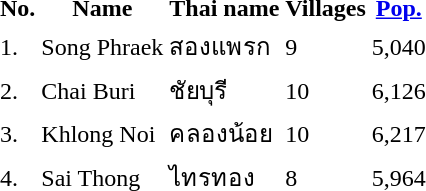<table>
<tr valign=top>
<td><br><table>
<tr>
<th>No.</th>
<th>Name</th>
<th>Thai name</th>
<th>Villages</th>
<th><a href='#'>Pop.</a></th>
</tr>
<tr>
<td>1.</td>
<td>Song Phraek</td>
<td>สองแพรก</td>
<td>9</td>
<td>5,040</td>
</tr>
<tr>
<td>2.</td>
<td>Chai Buri</td>
<td>ชัยบุรี</td>
<td>10</td>
<td>6,126</td>
</tr>
<tr>
<td>3.</td>
<td>Khlong Noi</td>
<td>คลองน้อย</td>
<td>10</td>
<td>6,217</td>
</tr>
<tr>
<td>4.</td>
<td>Sai Thong</td>
<td>ไทรทอง</td>
<td>8</td>
<td>5,964</td>
</tr>
</table>
</td>
<td>  </td>
</tr>
</table>
